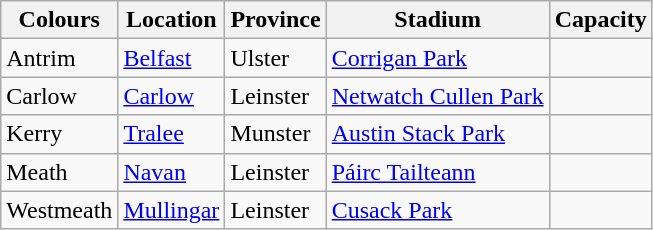<table class="wikitable sortable">
<tr>
<th>Colours</th>
<th>Location</th>
<th>Province</th>
<th>Stadium</th>
<th>Capacity</th>
</tr>
<tr>
<td> Antrim</td>
<td><a href='#'>Belfast</a></td>
<td>Ulster</td>
<td><a href='#'>Corrigan Park</a></td>
<td style="text-align:center"></td>
</tr>
<tr>
<td> Carlow</td>
<td><a href='#'>Carlow</a></td>
<td>Leinster</td>
<td><a href='#'>Netwatch Cullen Park</a></td>
<td style="text-align:center"></td>
</tr>
<tr>
<td> Kerry</td>
<td><a href='#'>Tralee</a></td>
<td>Munster</td>
<td><a href='#'>Austin Stack Park</a></td>
<td style="text-align:center"></td>
</tr>
<tr>
<td> Meath</td>
<td><a href='#'>Navan</a></td>
<td>Leinster</td>
<td><a href='#'>Páirc Tailteann</a></td>
<td style="text-align:center"></td>
</tr>
<tr>
<td> Westmeath</td>
<td><a href='#'>Mullingar</a></td>
<td>Leinster</td>
<td><a href='#'>Cusack Park</a></td>
<td style="text-align:center"></td>
</tr>
</table>
